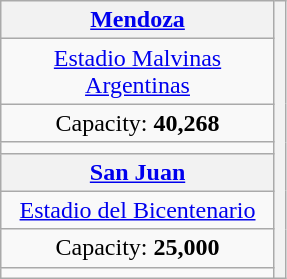<table class=wikitable style="text-align:center">
<tr>
<th width=175><a href='#'>Mendoza</a></th>
<th rowspan=8><br></th>
</tr>
<tr>
<td><a href='#'>Estadio Malvinas Argentinas</a></td>
</tr>
<tr>
<td>Capacity: <strong>40,268</strong></td>
</tr>
<tr>
<td></td>
</tr>
<tr>
<th><a href='#'>San Juan</a></th>
</tr>
<tr>
<td><a href='#'>Estadio del Bicentenario</a></td>
</tr>
<tr>
<td>Capacity: <strong>25,000</strong></td>
</tr>
<tr>
<td></td>
</tr>
</table>
